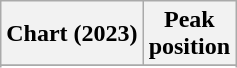<table class="wikitable sortable plainrowheaders" style="text-align:center">
<tr>
<th scope="col">Chart (2023)</th>
<th scope="col">Peak<br>position</th>
</tr>
<tr>
</tr>
<tr>
</tr>
<tr>
</tr>
<tr>
</tr>
</table>
